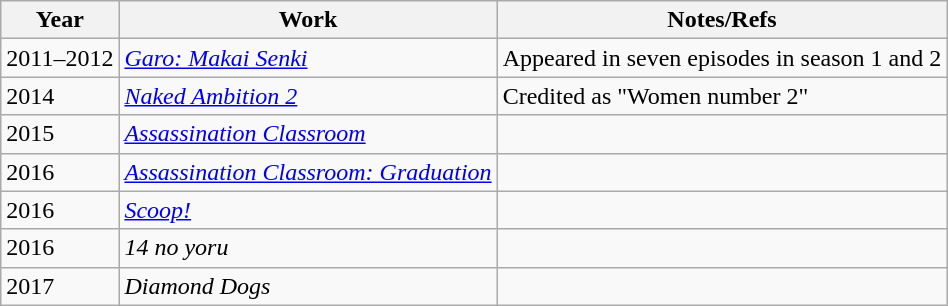<table class="wikitable">
<tr>
<th>Year</th>
<th>Work</th>
<th>Notes/Refs</th>
</tr>
<tr>
<td>2011–2012</td>
<td><em><a href='#'>Garo: Makai Senki</a></em></td>
<td>Appeared in seven episodes in season 1 and 2</td>
</tr>
<tr>
<td>2014</td>
<td><em><a href='#'>Naked Ambition 2</a></em></td>
<td>Credited as "Women number 2"</td>
</tr>
<tr>
<td>2015</td>
<td><em><a href='#'>Assassination Classroom</a></em></td>
<td></td>
</tr>
<tr>
<td>2016</td>
<td><em><a href='#'>Assassination Classroom: Graduation</a></em></td>
<td></td>
</tr>
<tr>
<td>2016</td>
<td><em><a href='#'>Scoop!</a></em></td>
<td></td>
</tr>
<tr>
<td>2016</td>
<td><em>14 no yoru</em></td>
<td></td>
</tr>
<tr>
<td>2017</td>
<td><em>Diamond Dogs</em></td>
<td></td>
</tr>
</table>
